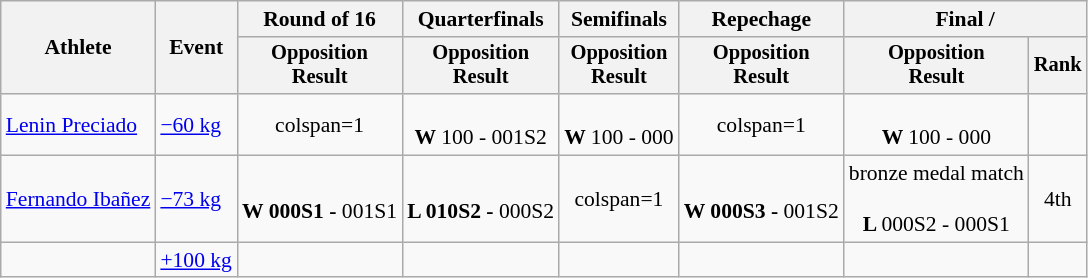<table class="wikitable" style="font-size:90%">
<tr>
<th rowspan=2>Athlete</th>
<th rowspan=2>Event</th>
<th>Round of 16</th>
<th>Quarterfinals</th>
<th>Semifinals</th>
<th>Repechage</th>
<th colspan=2>Final / </th>
</tr>
<tr style="font-size:95%">
<th>Opposition<br>Result</th>
<th>Opposition<br>Result</th>
<th>Opposition<br>Result</th>
<th>Opposition<br>Result</th>
<th>Opposition<br>Result</th>
<th>Rank</th>
</tr>
<tr align=center>
<td align=left><a href='#'>Lenin Preciado</a></td>
<td align=left><a href='#'>−60 kg</a></td>
<td>colspan=1 </td>
<td><br><strong>W </strong>100 - 001S2</td>
<td><br><strong>W </strong>100 - 000</td>
<td>colspan=1 </td>
<td><br><strong>W </strong>100 - 000</td>
<td></td>
</tr>
<tr align=center>
<td align=left><a href='#'>Fernando Ibañez</a></td>
<td align=left><a href='#'>−73 kg</a></td>
<td><br><strong>W 000S1 - </strong>001S1</td>
<td><br><strong>L 010S2 - </strong>000S2</td>
<td>colspan=1 </td>
<td><br><strong>W 000S3 - </strong>001S2</td>
<td>bronze medal match<br><br><strong>L </strong>000S2 - 000S1</td>
<td>4th</td>
</tr>
<tr align=center>
<td align=left></td>
<td align=left><a href='#'>+100 kg</a></td>
<td></td>
<td></td>
<td></td>
<td></td>
<td></td>
<td></td>
</tr>
</table>
